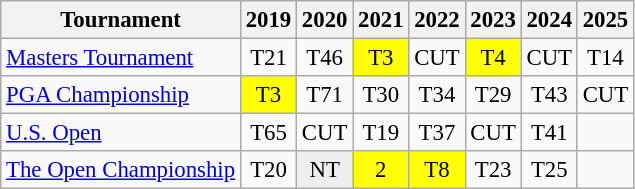<table class="wikitable" style="font-size:95%;text-align:center;">
<tr>
<th>Tournament</th>
<th>2019</th>
<th>2020</th>
<th>2021</th>
<th>2022</th>
<th>2023</th>
<th>2024</th>
<th>2025</th>
</tr>
<tr>
<td align=left><a href='#'>Masters Tournament</a></td>
<td>T21</td>
<td>T46</td>
<td style="background:yellow;">T3</td>
<td>CUT</td>
<td style="background:yellow;">T4</td>
<td>CUT</td>
<td>T14</td>
</tr>
<tr>
<td align=left><a href='#'>PGA Championship</a></td>
<td style="background:yellow;">T3</td>
<td>T71</td>
<td>T30</td>
<td>T34</td>
<td>T29</td>
<td>T43</td>
<td>CUT</td>
</tr>
<tr>
<td align=left><a href='#'>U.S. Open</a></td>
<td>T65</td>
<td>CUT</td>
<td>T19</td>
<td>T37</td>
<td>CUT</td>
<td>T41</td>
<td></td>
</tr>
<tr>
<td align=left><a href='#'>The Open Championship</a></td>
<td>T20</td>
<td style="background:#eeeeee;">NT</td>
<td style="background:yellow;">2</td>
<td style="background:yellow;">T8</td>
<td>T23</td>
<td>T25</td>
<td></td>
</tr>
</table>
